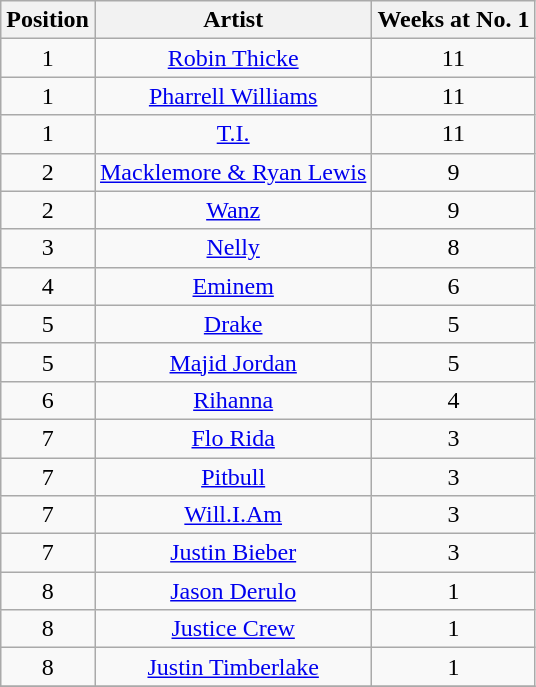<table class="wikitable">
<tr>
<th style="text-align: center;">Position</th>
<th style="text-align: center;">Artist</th>
<th style="text-align: center;">Weeks at No. 1</th>
</tr>
<tr>
<td style="text-align: center;">1</td>
<td style="text-align: center;"><a href='#'>Robin Thicke</a></td>
<td style="text-align: center;">11</td>
</tr>
<tr>
<td style="text-align: center;">1</td>
<td style="text-align: center;"><a href='#'>Pharrell Williams</a></td>
<td style="text-align: center;">11</td>
</tr>
<tr>
<td style="text-align: center;">1</td>
<td style="text-align: center;"><a href='#'>T.I.</a></td>
<td style="text-align: center;">11</td>
</tr>
<tr>
<td style="text-align: center;">2</td>
<td style="text-align: center;"><a href='#'>Macklemore & Ryan Lewis</a></td>
<td style="text-align: center;">9</td>
</tr>
<tr>
<td style="text-align: center;">2</td>
<td style="text-align: center;"><a href='#'>Wanz</a></td>
<td style="text-align: center;">9</td>
</tr>
<tr>
<td style="text-align: center;">3</td>
<td style="text-align: center;"><a href='#'>Nelly</a></td>
<td style="text-align: center;">8</td>
</tr>
<tr>
<td style="text-align: center;">4</td>
<td style="text-align: center;"><a href='#'>Eminem</a></td>
<td style="text-align: center;">6</td>
</tr>
<tr>
<td style="text-align: center;">5</td>
<td style="text-align: center;"><a href='#'>Drake</a></td>
<td style="text-align: center;">5</td>
</tr>
<tr>
<td style="text-align: center;">5</td>
<td style="text-align: center;"><a href='#'>Majid Jordan</a></td>
<td style="text-align: center;">5</td>
</tr>
<tr>
<td style="text-align: center;">6</td>
<td style="text-align: center;"><a href='#'>Rihanna</a></td>
<td style="text-align: center;">4</td>
</tr>
<tr>
<td style="text-align: center;">7</td>
<td style="text-align: center;"><a href='#'>Flo Rida</a></td>
<td style="text-align: center;">3</td>
</tr>
<tr>
<td style="text-align: center;">7</td>
<td style="text-align: center;"><a href='#'>Pitbull</a></td>
<td style="text-align: center;">3</td>
</tr>
<tr>
<td style="text-align: center;">7</td>
<td style="text-align: center;"><a href='#'>Will.I.Am</a></td>
<td style="text-align: center;">3</td>
</tr>
<tr>
<td style="text-align: center;">7</td>
<td style="text-align: center;"><a href='#'>Justin Bieber</a></td>
<td style="text-align: center;">3</td>
</tr>
<tr>
<td style="text-align: center;">8</td>
<td style="text-align: center;"><a href='#'>Jason Derulo</a></td>
<td style="text-align: center;">1</td>
</tr>
<tr>
<td style="text-align: center;">8</td>
<td style="text-align: center;"><a href='#'>Justice Crew</a></td>
<td style="text-align: center;">1</td>
</tr>
<tr>
<td style="text-align: center;">8</td>
<td style="text-align: center;"><a href='#'>Justin Timberlake</a></td>
<td style="text-align: center;">1</td>
</tr>
<tr>
</tr>
</table>
